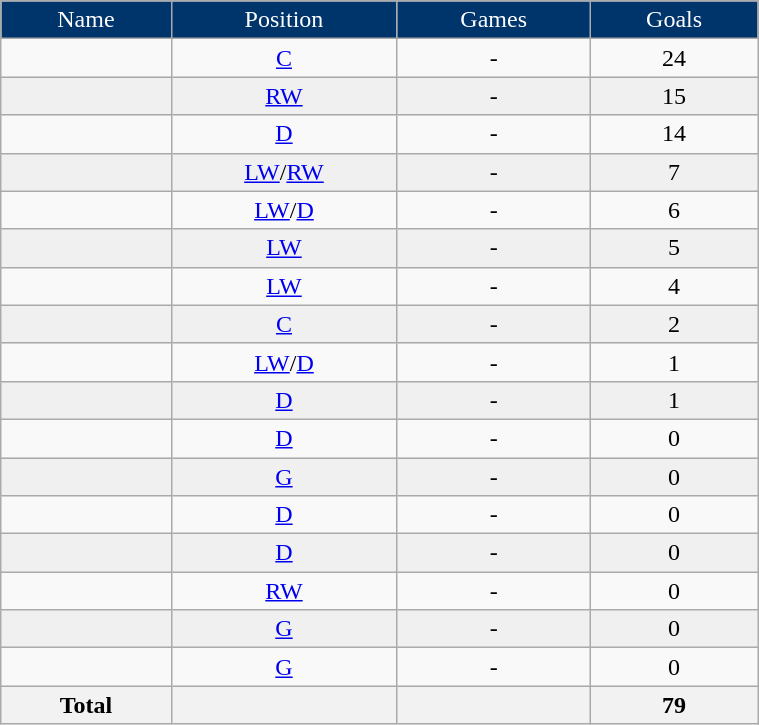<table class="wikitable sortable" width ="40%">
<tr align="center">
<td style="color:white; background:#00356B">Name</td>
<td style="color:white; background:#00356B">Position</td>
<td style="color:white; background:#00356B">Games</td>
<td style="color:white; background:#00356B">Goals</td>
</tr>
<tr align="center">
<td></td>
<td><a href='#'>C</a></td>
<td>-</td>
<td>24</td>
</tr>
<tr align="center" bgcolor="f0f0f0">
<td></td>
<td><a href='#'>RW</a></td>
<td>-</td>
<td>15</td>
</tr>
<tr align="center">
<td></td>
<td><a href='#'>D</a></td>
<td>-</td>
<td>14</td>
</tr>
<tr align="center" bgcolor="f0f0f0">
<td></td>
<td><a href='#'>LW</a>/<a href='#'>RW</a></td>
<td>-</td>
<td>7</td>
</tr>
<tr align="center">
<td></td>
<td><a href='#'>LW</a>/<a href='#'>D</a></td>
<td>-</td>
<td>6</td>
</tr>
<tr align="center" bgcolor="f0f0f0">
<td></td>
<td><a href='#'>LW</a></td>
<td>-</td>
<td>5</td>
</tr>
<tr align="center">
<td></td>
<td><a href='#'>LW</a></td>
<td>-</td>
<td>4</td>
</tr>
<tr align="center" bgcolor="f0f0f0">
<td></td>
<td><a href='#'>C</a></td>
<td>-</td>
<td>2</td>
</tr>
<tr align="center">
<td></td>
<td><a href='#'>LW</a>/<a href='#'>D</a></td>
<td>-</td>
<td>1</td>
</tr>
<tr align="center" bgcolor="f0f0f0">
<td></td>
<td><a href='#'>D</a></td>
<td>-</td>
<td>1</td>
</tr>
<tr align="center">
<td></td>
<td><a href='#'>D</a></td>
<td>-</td>
<td>0</td>
</tr>
<tr align="center" bgcolor="f0f0f0">
<td></td>
<td><a href='#'>G</a></td>
<td>-</td>
<td>0</td>
</tr>
<tr align="center" bgcolor="">
<td></td>
<td><a href='#'>D</a></td>
<td>-</td>
<td>0</td>
</tr>
<tr align="center" bgcolor="f0f0f0">
<td></td>
<td><a href='#'>D</a></td>
<td>-</td>
<td>0</td>
</tr>
<tr align="center" bgcolor="">
<td></td>
<td><a href='#'>RW</a></td>
<td>-</td>
<td>0</td>
</tr>
<tr align="center" bgcolor="f0f0f0">
<td></td>
<td><a href='#'>G</a></td>
<td>-</td>
<td>0</td>
</tr>
<tr align="center">
<td></td>
<td><a href='#'>G</a></td>
<td>-</td>
<td>0</td>
</tr>
<tr>
<th>Total</th>
<th></th>
<th></th>
<th>79</th>
</tr>
</table>
